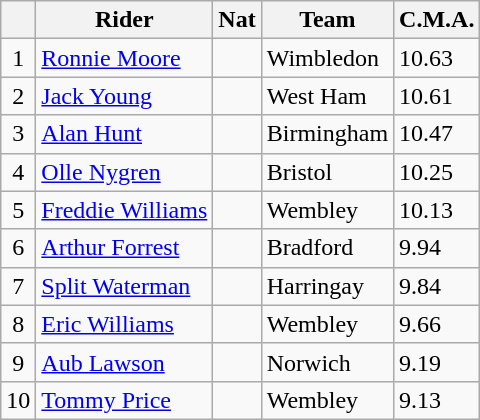<table class=wikitable>
<tr>
<th></th>
<th>Rider</th>
<th>Nat</th>
<th>Team</th>
<th>C.M.A.</th>
</tr>
<tr>
<td align="center">1</td>
<td><a href='#'>Ronnie Moore</a></td>
<td></td>
<td>Wimbledon</td>
<td>10.63</td>
</tr>
<tr>
<td align="center">2</td>
<td><a href='#'>Jack Young</a></td>
<td></td>
<td>West Ham</td>
<td>10.61</td>
</tr>
<tr>
<td align="center">3</td>
<td><a href='#'>Alan Hunt</a></td>
<td></td>
<td>Birmingham</td>
<td>10.47</td>
</tr>
<tr>
<td align="center">4</td>
<td><a href='#'>Olle Nygren</a></td>
<td></td>
<td>Bristol</td>
<td>10.25</td>
</tr>
<tr>
<td align="center">5</td>
<td><a href='#'>Freddie Williams</a></td>
<td></td>
<td>Wembley</td>
<td>10.13</td>
</tr>
<tr>
<td align="center">6</td>
<td><a href='#'>Arthur Forrest</a></td>
<td></td>
<td>Bradford</td>
<td>9.94</td>
</tr>
<tr>
<td align="center">7</td>
<td><a href='#'>Split Waterman</a></td>
<td></td>
<td>Harringay</td>
<td>9.84</td>
</tr>
<tr>
<td align="center">8</td>
<td><a href='#'>Eric Williams</a></td>
<td></td>
<td>Wembley</td>
<td>9.66</td>
</tr>
<tr>
<td align="center">9</td>
<td><a href='#'>Aub Lawson</a></td>
<td></td>
<td>Norwich</td>
<td>9.19</td>
</tr>
<tr>
<td align="center">10</td>
<td><a href='#'>Tommy Price</a></td>
<td></td>
<td>Wembley</td>
<td>9.13</td>
</tr>
</table>
